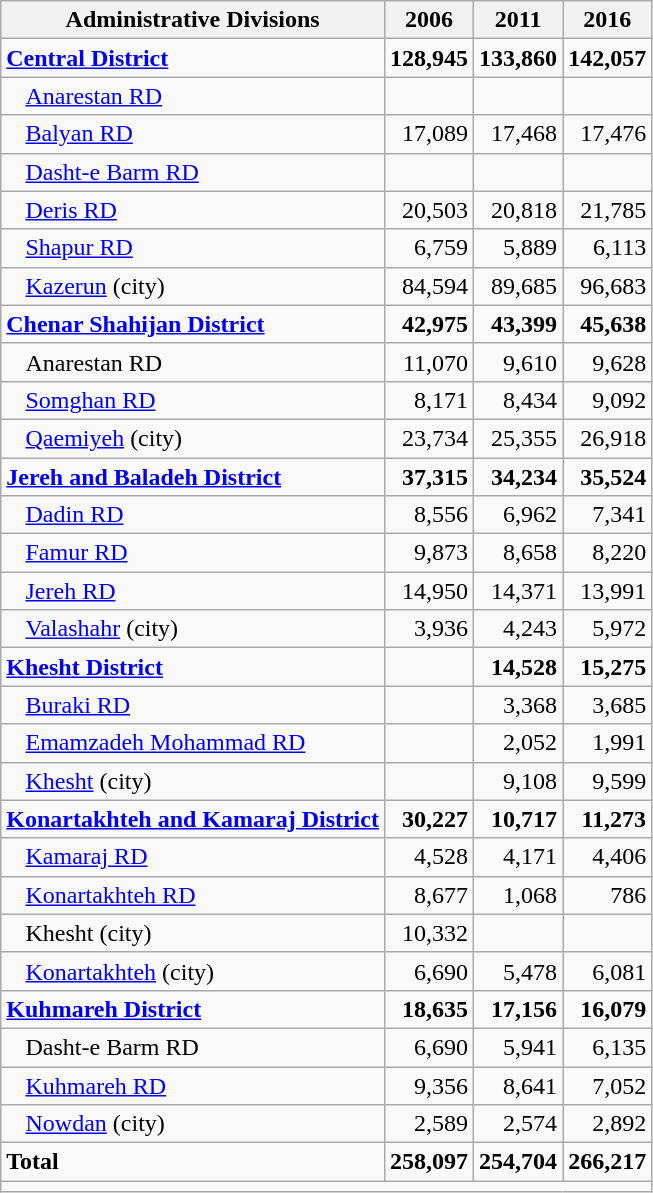<table class="wikitable">
<tr>
<th>Administrative Divisions</th>
<th>2006</th>
<th>2011</th>
<th>2016</th>
</tr>
<tr>
<td><strong><a href='#'>Central District</a></strong></td>
<td style="text-align: right;"><strong>128,945</strong></td>
<td style="text-align: right;"><strong>133,860</strong></td>
<td style="text-align: right;"><strong>142,057</strong></td>
</tr>
<tr>
<td style="padding-left: 1em;"><a href='#'>Anarestan RD</a></td>
<td style="text-align: right;"></td>
<td style="text-align: right;"></td>
<td style="text-align: right;"></td>
</tr>
<tr>
<td style="padding-left: 1em;"><a href='#'>Balyan RD</a></td>
<td style="text-align: right;">17,089</td>
<td style="text-align: right;">17,468</td>
<td style="text-align: right;">17,476</td>
</tr>
<tr>
<td style="padding-left: 1em;"><a href='#'>Dasht-e Barm RD</a></td>
<td style="text-align: right;"></td>
<td style="text-align: right;"></td>
<td style="text-align: right;"></td>
</tr>
<tr>
<td style="padding-left: 1em;"><a href='#'>Deris RD</a></td>
<td style="text-align: right;">20,503</td>
<td style="text-align: right;">20,818</td>
<td style="text-align: right;">21,785</td>
</tr>
<tr>
<td style="padding-left: 1em;"><a href='#'>Shapur RD</a></td>
<td style="text-align: right;">6,759</td>
<td style="text-align: right;">5,889</td>
<td style="text-align: right;">6,113</td>
</tr>
<tr>
<td style="padding-left: 1em;"><a href='#'>Kazerun</a> (city)</td>
<td style="text-align: right;">84,594</td>
<td style="text-align: right;">89,685</td>
<td style="text-align: right;">96,683</td>
</tr>
<tr>
<td><strong><a href='#'>Chenar Shahijan District</a></strong></td>
<td style="text-align: right;"><strong>42,975</strong></td>
<td style="text-align: right;"><strong>43,399</strong></td>
<td style="text-align: right;"><strong>45,638</strong></td>
</tr>
<tr>
<td style="padding-left: 1em;">Anarestan RD</td>
<td style="text-align: right;">11,070</td>
<td style="text-align: right;">9,610</td>
<td style="text-align: right;">9,628</td>
</tr>
<tr>
<td style="padding-left: 1em;"><a href='#'>Somghan RD</a></td>
<td style="text-align: right;">8,171</td>
<td style="text-align: right;">8,434</td>
<td style="text-align: right;">9,092</td>
</tr>
<tr>
<td style="padding-left: 1em;"><a href='#'>Qaemiyeh</a> (city)</td>
<td style="text-align: right;">23,734</td>
<td style="text-align: right;">25,355</td>
<td style="text-align: right;">26,918</td>
</tr>
<tr>
<td><strong><a href='#'>Jereh and Baladeh District</a></strong></td>
<td style="text-align: right;"><strong>37,315</strong></td>
<td style="text-align: right;"><strong>34,234</strong></td>
<td style="text-align: right;"><strong>35,524</strong></td>
</tr>
<tr>
<td style="padding-left: 1em;"><a href='#'>Dadin RD</a></td>
<td style="text-align: right;">8,556</td>
<td style="text-align: right;">6,962</td>
<td style="text-align: right;">7,341</td>
</tr>
<tr>
<td style="padding-left: 1em;"><a href='#'>Famur RD</a></td>
<td style="text-align: right;">9,873</td>
<td style="text-align: right;">8,658</td>
<td style="text-align: right;">8,220</td>
</tr>
<tr>
<td style="padding-left: 1em;"><a href='#'>Jereh RD</a></td>
<td style="text-align: right;">14,950</td>
<td style="text-align: right;">14,371</td>
<td style="text-align: right;">13,991</td>
</tr>
<tr>
<td style="padding-left: 1em;"><a href='#'>Valashahr</a> (city)</td>
<td style="text-align: right;">3,936</td>
<td style="text-align: right;">4,243</td>
<td style="text-align: right;">5,972</td>
</tr>
<tr>
<td><strong><a href='#'>Khesht District</a></strong></td>
<td style="text-align: right;"></td>
<td style="text-align: right;"><strong>14,528</strong></td>
<td style="text-align: right;"><strong>15,275</strong></td>
</tr>
<tr>
<td style="padding-left: 1em;"><a href='#'>Buraki RD</a></td>
<td style="text-align: right;"></td>
<td style="text-align: right;">3,368</td>
<td style="text-align: right;">3,685</td>
</tr>
<tr>
<td style="padding-left: 1em;"><a href='#'>Emamzadeh Mohammad RD</a></td>
<td style="text-align: right;"></td>
<td style="text-align: right;">2,052</td>
<td style="text-align: right;">1,991</td>
</tr>
<tr>
<td style="padding-left: 1em;"><a href='#'>Khesht</a> (city)</td>
<td style="text-align: right;"></td>
<td style="text-align: right;">9,108</td>
<td style="text-align: right;">9,599</td>
</tr>
<tr>
<td><strong><a href='#'>Konartakhteh and Kamaraj District</a></strong></td>
<td style="text-align: right;"><strong>30,227</strong></td>
<td style="text-align: right;"><strong>10,717</strong></td>
<td style="text-align: right;"><strong>11,273</strong></td>
</tr>
<tr>
<td style="padding-left: 1em;"><a href='#'>Kamaraj RD</a></td>
<td style="text-align: right;">4,528</td>
<td style="text-align: right;">4,171</td>
<td style="text-align: right;">4,406</td>
</tr>
<tr>
<td style="padding-left: 1em;"><a href='#'>Konartakhteh RD</a></td>
<td style="text-align: right;">8,677</td>
<td style="text-align: right;">1,068</td>
<td style="text-align: right;">786</td>
</tr>
<tr>
<td style="padding-left: 1em;">Khesht (city)</td>
<td style="text-align: right;">10,332</td>
<td style="text-align: right;"></td>
<td style="text-align: right;"></td>
</tr>
<tr>
<td style="padding-left: 1em;"><a href='#'>Konartakhteh</a> (city)</td>
<td style="text-align: right;">6,690</td>
<td style="text-align: right;">5,478</td>
<td style="text-align: right;">6,081</td>
</tr>
<tr>
<td><strong><a href='#'>Kuhmareh District</a></strong></td>
<td style="text-align: right;"><strong>18,635</strong></td>
<td style="text-align: right;"><strong>17,156</strong></td>
<td style="text-align: right;"><strong>16,079</strong></td>
</tr>
<tr>
<td style="padding-left: 1em;">Dasht-e Barm RD</td>
<td style="text-align: right;">6,690</td>
<td style="text-align: right;">5,941</td>
<td style="text-align: right;">6,135</td>
</tr>
<tr>
<td style="padding-left: 1em;"><a href='#'>Kuhmareh RD</a></td>
<td style="text-align: right;">9,356</td>
<td style="text-align: right;">8,641</td>
<td style="text-align: right;">7,052</td>
</tr>
<tr>
<td style="padding-left: 1em;"><a href='#'>Nowdan</a> (city)</td>
<td style="text-align: right;">2,589</td>
<td style="text-align: right;">2,574</td>
<td style="text-align: right;">2,892</td>
</tr>
<tr>
<td><strong>Total</strong></td>
<td style="text-align: right;"><strong>258,097</strong></td>
<td style="text-align: right;"><strong>254,704</strong></td>
<td style="text-align: right;"><strong>266,217</strong></td>
</tr>
<tr>
<td colspan=4></td>
</tr>
</table>
